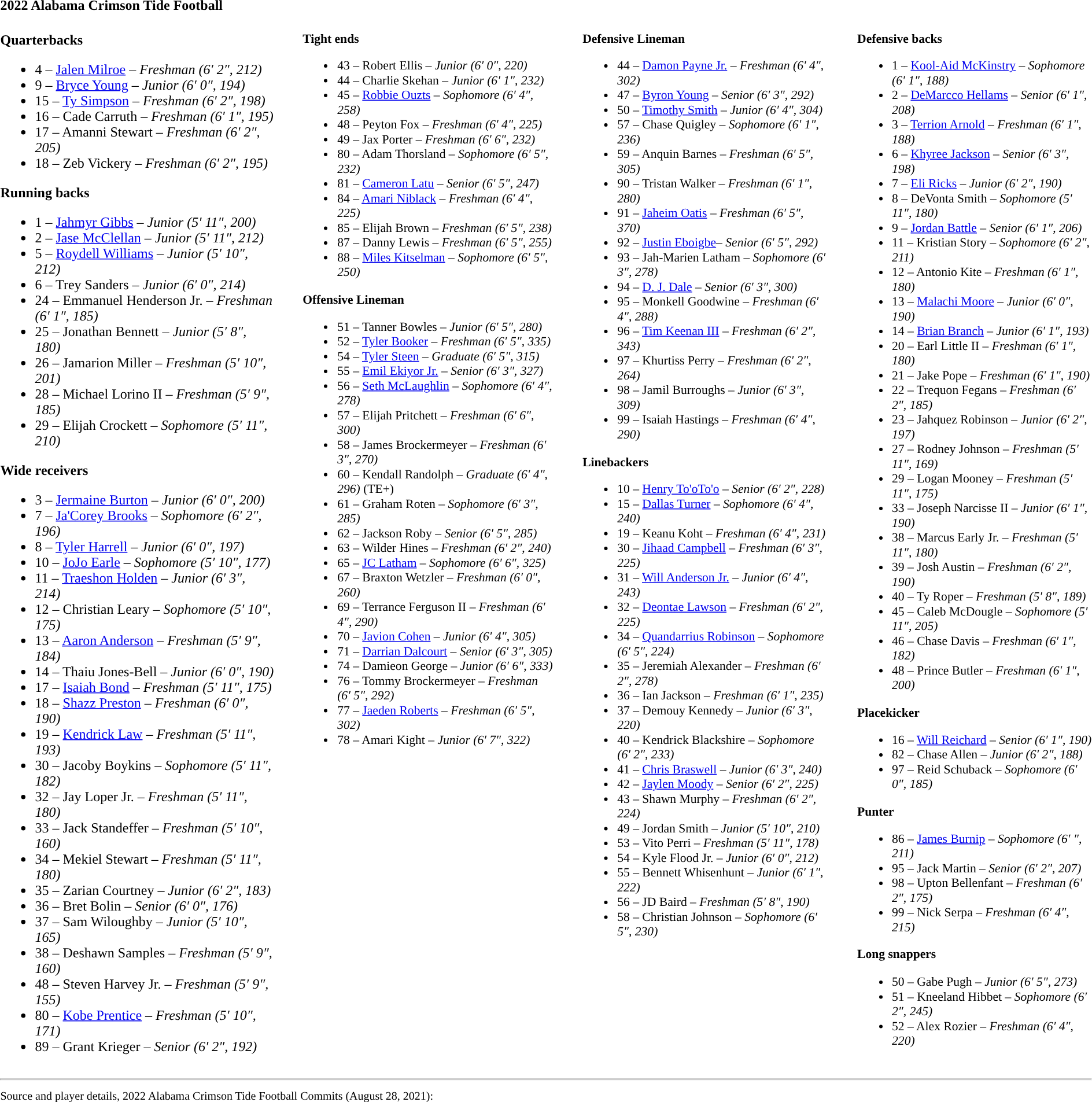<table class="toccolours" style="text-align: left;">
<tr>
<td colspan=11><strong>2022 Alabama Crimson Tide Football</strong></td>
</tr>
<tr>
<td style="vertical-align:top"><br><strong>Quarterbacks</strong><ul><li>4 – <a href='#'>Jalen Milroe</a> – <em> Freshman (6′ 2″, 212)</em></li><li>9 – <a href='#'>Bryce Young</a> – <em>Junior (6′ 0″, 194)</em></li><li>15 – <a href='#'>Ty Simpson</a> – <em>Freshman (6′ 2″, 198)</em></li><li>16 – Cade Carruth – <em>Freshman (6′ 1″, 195)</em></li><li>17 – Amanni Stewart – <em>Freshman (6′ 2″, 205)</em></li><li>18 – Zeb Vickery – <em>Freshman (6′ 2″, 195)</em></li></ul><strong>Running backs</strong><ul><li>1 – <a href='#'>Jahmyr Gibbs</a> – <em>Junior (5′ 11″, 200)</em></li><li>2 – <a href='#'>Jase McClellan</a> – <em>Junior (5′ 11″, 212)</em></li><li>5 – <a href='#'>Roydell Williams</a> – <em>Junior (5′ 10″, 212)</em></li><li>6 – Trey Sanders – <em> Junior (6′ 0″, 214)</em></li><li>24 – Emmanuel Henderson Jr. – <em>Freshman (6′ 1″, 185)</em></li><li>25 – Jonathan Bennett – <em>Junior (5′ 8″, 180)</em></li><li>26 – Jamarion Miller – <em>Freshman (5′ 10″, 201)</em></li><li>28 – Michael Lorino II – <em>Freshman (5′ 9″, 185)</em></li><li>29 – Elijah Crockett – <em>Sophomore (5′ 11″, 210)</em></li></ul><strong>Wide receivers</strong><ul><li>3 – <a href='#'>Jermaine Burton</a> – <em>Junior (6′ 0″, 200)</em></li><li>7 – <a href='#'>Ja'Corey Brooks</a> – <em>Sophomore (6′ 2″, 196)</em></li><li>8 – <a href='#'>Tyler Harrell</a> – <em> Junior (6′ 0″, 197)</em></li><li>10 – <a href='#'>JoJo Earle</a> – <em>Sophomore (5′ 10″, 177)</em></li><li>11 – <a href='#'>Traeshon Holden</a> – <em>Junior (6′ 3″, 214)</em></li><li>12 – Christian Leary – <em>Sophomore (5′ 10″, 175)</em></li><li>13 – <a href='#'>Aaron Anderson</a> – <em>Freshman (5′ 9″, 184)</em></li><li>14 – Thaiu Jones-Bell – <em>Junior (6′ 0″, 190)</em></li><li>17 – <a href='#'>Isaiah Bond</a> – <em>Freshman (5′ 11″, 175)</em></li><li>18 – <a href='#'>Shazz Preston</a> – <em>Freshman (6′ 0″, 190)</em></li><li>19 – <a href='#'>Kendrick Law</a> – <em>Freshman (5′ 11″, 193)</em></li><li>30 – Jacoby Boykins – <em>Sophomore (5′ 11″, 182)</em></li><li>32 – Jay Loper Jr. – <em>Freshman (5′ 11″, 180)</em></li><li>33 – Jack Standeffer – <em>Freshman (5′ 10″, 160)</em></li><li>34 – Mekiel Stewart – <em>Freshman (5′ 11″, 180)</em></li><li>35 – Zarian Courtney – <em>Junior (6′ 2″, 183)</em></li><li>36 – Bret Bolin – <em> Senior (6′ 0″, 176)</em></li><li>37 – Sam Wiloughby – <em>Junior (5′ 10″, 165)</em></li><li>38 – Deshawn Samples – <em>Freshman (5′ 9″, 160)</em></li><li>48 – Steven Harvey Jr. – <em>Freshman (5′ 9″, 155)</em></li><li>80 – <a href='#'>Kobe Prentice</a> – <em>Freshman (5′ 10″, 171)</em></li><li>89 – Grant Krieger – <em>Senior (6′ 2″, 192)</em></li></ul></td>
<td width="25"> </td>
<td style="font-size:90%; vertical-align:top;"><br><strong>Tight ends</strong><ul><li>43 – Robert Ellis – <em>Junior (6′ 0″, 220)</em></li><li>44 – Charlie Skehan – <em>Junior (6′ 1″, 232)</em></li><li>45 – <a href='#'>Robbie Ouzts</a> – <em>Sophomore (6′ 4″, 258)</em></li><li>48 – Peyton Fox – <em>Freshman (6′ 4″, 225)</em></li><li>49 – Jax Porter – <em>Freshman (6′ 6″, 232)</em></li><li>80 – Adam Thorsland – <em>Sophomore (6′ 5″, 232)</em></li><li>81 – <a href='#'>Cameron Latu</a> – <em> Senior (6′ 5″, 247)</em></li><li>84 – <a href='#'>Amari Niblack</a> – <em>Freshman (6′ 4″, 225)</em></li><li>85 – Elijah Brown – <em>Freshman (6′ 5″, 238)</em></li><li>87 – Danny Lewis – <em>Freshman (6′ 5″, 255)</em></li><li>88 – <a href='#'>Miles Kitselman</a> – <em>Sophomore (6′ 5″, 250)</em></li></ul><strong>Offensive Lineman</strong><ul><li>51 – Tanner Bowles – <em> Junior (6′ 5″, 280)</em></li><li>52 – <a href='#'>Tyler Booker</a> – <em>Freshman (6′ 5″, 335)</em></li><li>54 – <a href='#'>Tyler Steen</a> – <em>Graduate (6′ 5″, 315)</em></li><li>55 – <a href='#'>Emil Ekiyor Jr.</a> – <em> Senior (6′ 3″, 327)</em></li><li>56 – <a href='#'>Seth McLaughlin</a> – <em> Sophomore (6′ 4″, 278)</em></li><li>57 – Elijah Pritchett – <em>Freshman (6′ 6″, 300)</em></li><li>58 – James Brockermeyer – <em> Freshman (6′ 3″, 270)</em></li><li>60 – Kendall Randolph – <em> Graduate (6′ 4″, 296)</em> (TE+)</li><li>61 – Graham Roten – <em>Sophomore (6′ 3″, 285)</em></li><li>62 – Jackson Roby – <em> Senior (6′ 5″, 285)</em></li><li>63 – Wilder Hines – <em>Freshman (6′ 2″, 240)</em></li><li>65 – <a href='#'>JC Latham</a> – <em>Sophomore (6′ 6″, 325)</em></li><li>67 – Braxton Wetzler – <em>Freshman (6′ 0″, 260)</em></li><li>69 – Terrance Ferguson II – <em> Freshman (6′ 4″, 290)</em></li><li>70 – <a href='#'>Javion Cohen</a> – <em>Junior (6′ 4″, 305)</em></li><li>71 – <a href='#'>Darrian Dalcourt</a> – <em>Senior (6′ 3″, 305)</em></li><li>74 – Damieon George – <em>Junior (6′ 6″, 333)</em></li><li>76 – Tommy Brockermeyer – <em> Freshman (6′ 5″, 292)</em></li><li>77 – <a href='#'>Jaeden Roberts</a> – <em> Freshman (6′ 5″, 302)</em></li><li>78 – Amari Kight – <em> Junior (6′ 7″, 322)</em></li></ul></td>
<td width="25"> </td>
<td style="font-size:90%; vertical-align:top;"><br><strong>Defensive Lineman</strong><ul><li>44 – <a href='#'>Damon Payne Jr.</a> – <em> Freshman (6′ 4″, 302)</em></li><li>47 – <a href='#'>Byron Young</a> – <em>Senior (6′ 3″, 292)</em></li><li>50 – <a href='#'>Timothy Smith</a> – <em>Junior (6′ 4″, 304)</em></li><li>57 – Chase Quigley – <em>Sophomore (6′ 1″, 236)</em></li><li>59 – Anquin Barnes – <em> Freshman (6′ 5″, 305)</em></li><li>90 – Tristan Walker – <em>Freshman (6′ 1″, 280)</em></li><li>91 – <a href='#'>Jaheim Oatis</a> – <em>Freshman (6′ 5″, 370)</em></li><li>92 – <a href='#'>Justin Eboigbe</a>– <em>Senior (6′ 5″, 292)</em></li><li>93 – Jah-Marien Latham – <em> Sophomore (6′ 3″, 278)</em></li><li>94 – <a href='#'>D. J. Dale</a> – <em>Senior (6′ 3″, 300)</em></li><li>95 – Monkell Goodwine – <em> Freshman (6′ 4″, 288)</em></li><li>96 – <a href='#'>Tim Keenan III</a> – <em> Freshman (6′ 2″, 343)</em></li><li>97 – Khurtiss Perry – <em>Freshman (6′ 2″, 264)</em></li><li>98 – Jamil Burroughs – <em>Junior (6′ 3″, 309)</em></li><li>99 – Isaiah Hastings – <em>Freshman (6′ 4″, 290)</em></li></ul><strong>Linebackers</strong><ul><li>10 – <a href='#'>Henry To'oTo'o</a> – <em>Senior (6′ 2″, 228)</em></li><li>15 – <a href='#'>Dallas Turner</a> – <em>Sophomore (6′ 4″, 240)</em></li><li>19 – Keanu Koht – <em> Freshman (6′ 4″, 231)</em></li><li>30 – <a href='#'>Jihaad Campbell</a> – <em>Freshman (6′ 3″, 225)</em></li><li>31 – <a href='#'>Will Anderson Jr.</a> – <em>Junior (6′ 4″, 243)</em></li><li>32 – <a href='#'>Deontae Lawson</a> – <em> Freshman (6′ 2″, 225)</em></li><li>34 – <a href='#'>Quandarrius Robinson</a> – <em> Sophomore (6′ 5″, 224)</em></li><li>35 – Jeremiah Alexander – <em>Freshman (6′ 2″, 278)</em></li><li>36 – Ian Jackson – <em> Freshman (6′ 1″, 235)</em></li><li>37 – Demouy Kennedy – <em>Junior (6′ 3″, 220)</em></li><li>40 – Kendrick Blackshire – <em>Sophomore (6′ 2″, 233)</em></li><li>41 – <a href='#'>Chris Braswell</a> – <em>Junior (6′ 3″, 240)</em></li><li>42 – <a href='#'>Jaylen Moody</a> – <em> Senior (6′ 2″, 225)</em></li><li>43 – Shawn Murphy – <em>Freshman (6′ 2″, 224)</em></li><li>49 – Jordan Smith – <em>Junior (5′ 10″, 210)</em></li><li>53 – Vito Perri – <em>Freshman (5′ 11″, 178)</em></li><li>54 – Kyle Flood Jr. – <em>Junior (6′ 0″, 212)</em></li><li>55 – Bennett Whisenhunt – <em>Junior (6′ 1″, 222)</em></li><li>56 – JD Baird – <em>Freshman (5′ 8″, 190)</em></li><li>58 – Christian Johnson – <em>Sophomore (6′ 5″, 230)</em></li></ul></td>
<td width="25"> </td>
<td style="font-size:90%; vertical-align:top;"><br><strong>Defensive backs</strong><ul><li>1 – <a href='#'>Kool-Aid McKinstry</a> – <em>Sophomore (6′ 1″, 188)</em></li><li>2 – <a href='#'>DeMarcco Hellams</a> – <em>Senior (6′ 1″, 208)</em></li><li>3 – <a href='#'>Terrion Arnold</a> – <em> Freshman (6′ 1″, 188)</em></li><li>6 – <a href='#'>Khyree Jackson</a> – <em>Senior (6′ 3″, 198)</em></li><li>7 – <a href='#'>Eli Ricks</a> – <em>Junior (6′ 2″, 190)</em></li><li>8 – DeVonta Smith – <em>Sophomore (5′ 11″, 180)</em></li><li>9 – <a href='#'>Jordan Battle</a> – <em>Senior (6′ 1″, 206)</em></li><li>11 – Kristian Story – <em> Sophomore (6′ 2″, 211)</em></li><li>12 – Antonio Kite – <em>Freshman (6′ 1″, 180)</em></li><li>13 – <a href='#'>Malachi Moore</a> – <em>Junior (6′ 0″, 190)</em></li><li>14 – <a href='#'>Brian Branch</a> – <em>Junior (6′ 1″, 193)</em></li><li>20 – Earl Little II – <em>Freshman (6′ 1″, 180)</em></li><li>21 – Jake Pope – <em>Freshman (6′ 1″, 190)</em></li><li>22 – Trequon Fegans – <em>Freshman (6′ 2″, 185)</em></li><li>23 – Jahquez Robinson – <em>Junior (6′ 2″, 197)</em></li><li>27 – Rodney Johnson – <em>Freshman (5′ 11″, 169)</em></li><li>29 – Logan Mooney – <em>Freshman (5′ 11″, 175)</em></li><li>33 – Joseph Narcisse II – <em>Junior (6′ 1″, 190)</em></li><li>38 – Marcus Early Jr. – <em>Freshman (5′ 11″, 180)</em></li><li>39 – Josh Austin – <em>Freshman (6′ 2″, 190)</em></li><li>40 – Ty Roper – <em>Freshman (5′ 8″, 189)</em></li><li>45 – Caleb McDougle – <em>Sophomore (5′ 11″, 205)</em></li><li>46 – Chase Davis – <em>Freshman (6′ 1″, 182)</em></li><li>48 – Prince Butler – <em>Freshman (6′ 1″, 200)</em></li></ul><strong>Placekicker</strong><ul><li>16 – <a href='#'>Will Reichard</a> – <em>Senior (6′ 1″, 190)</em></li><li>82 – Chase Allen – <em>Junior (6′ 2″, 188)</em></li><li>97 – Reid Schuback – <em>Sophomore (6′ 0″, 185)</em></li></ul><strong>Punter</strong><ul><li>86 – <a href='#'>James Burnip</a> – <em> Sophomore (6′ ″, 211)</em></li><li>95 – Jack Martin – <em>Senior (6′ 2″, 207)</em></li><li>98 – Upton Bellenfant – <em>Freshman (6′ 2″, 175)</em></li><li>99 – Nick Serpa – <em>Freshman (6′ 4″, 215)</em></li></ul><strong>Long snappers</strong><ul><li>50 – Gabe Pugh – <em> Junior (6′ 5″, 273)</em></li><li>51 – Kneeland Hibbet – <em>Sophomore (6′ 2″, 245)</em></li><li>52 – Alex Rozier – <em>Freshman (6′ 4″, 220)</em></li></ul></td>
</tr>
<tr>
<td colspan="7"><hr><small>Source and player details, 2022 Alabama Crimson Tide Football Commits (August 28, 2021):</small></td>
</tr>
</table>
